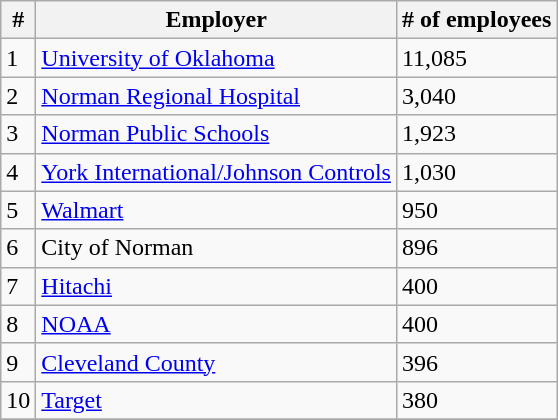<table class="wikitable sortable">
<tr>
<th>#</th>
<th>Employer</th>
<th># of employees</th>
</tr>
<tr>
<td>1</td>
<td><a href='#'>University of Oklahoma</a></td>
<td>11,085</td>
</tr>
<tr>
<td>2</td>
<td><a href='#'>Norman Regional Hospital</a></td>
<td>3,040</td>
</tr>
<tr>
<td>3</td>
<td><a href='#'>Norman Public Schools</a></td>
<td>1,923</td>
</tr>
<tr>
<td>4</td>
<td><a href='#'>York International/Johnson Controls</a></td>
<td>1,030</td>
</tr>
<tr>
<td>5</td>
<td><a href='#'>Walmart</a></td>
<td>950</td>
</tr>
<tr>
<td>6</td>
<td>City of Norman</td>
<td>896</td>
</tr>
<tr>
<td>7</td>
<td><a href='#'>Hitachi</a></td>
<td>400</td>
</tr>
<tr>
<td>8</td>
<td><a href='#'>NOAA</a></td>
<td>400</td>
</tr>
<tr>
<td>9</td>
<td><a href='#'>Cleveland County</a></td>
<td>396</td>
</tr>
<tr>
<td>10</td>
<td><a href='#'>Target</a></td>
<td>380</td>
</tr>
<tr>
</tr>
</table>
